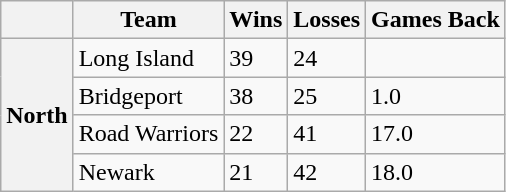<table class="wikitable">
<tr>
<th></th>
<th>Team</th>
<th>Wins</th>
<th>Losses</th>
<th>Games Back</th>
</tr>
<tr>
<th rowspan="4">North</th>
<td>Long Island</td>
<td>39</td>
<td>24</td>
<td> </td>
</tr>
<tr>
<td>Bridgeport</td>
<td>38</td>
<td>25</td>
<td>1.0</td>
</tr>
<tr>
<td>Road Warriors</td>
<td>22</td>
<td>41</td>
<td>17.0</td>
</tr>
<tr>
<td>Newark</td>
<td>21</td>
<td>42</td>
<td>18.0</td>
</tr>
</table>
